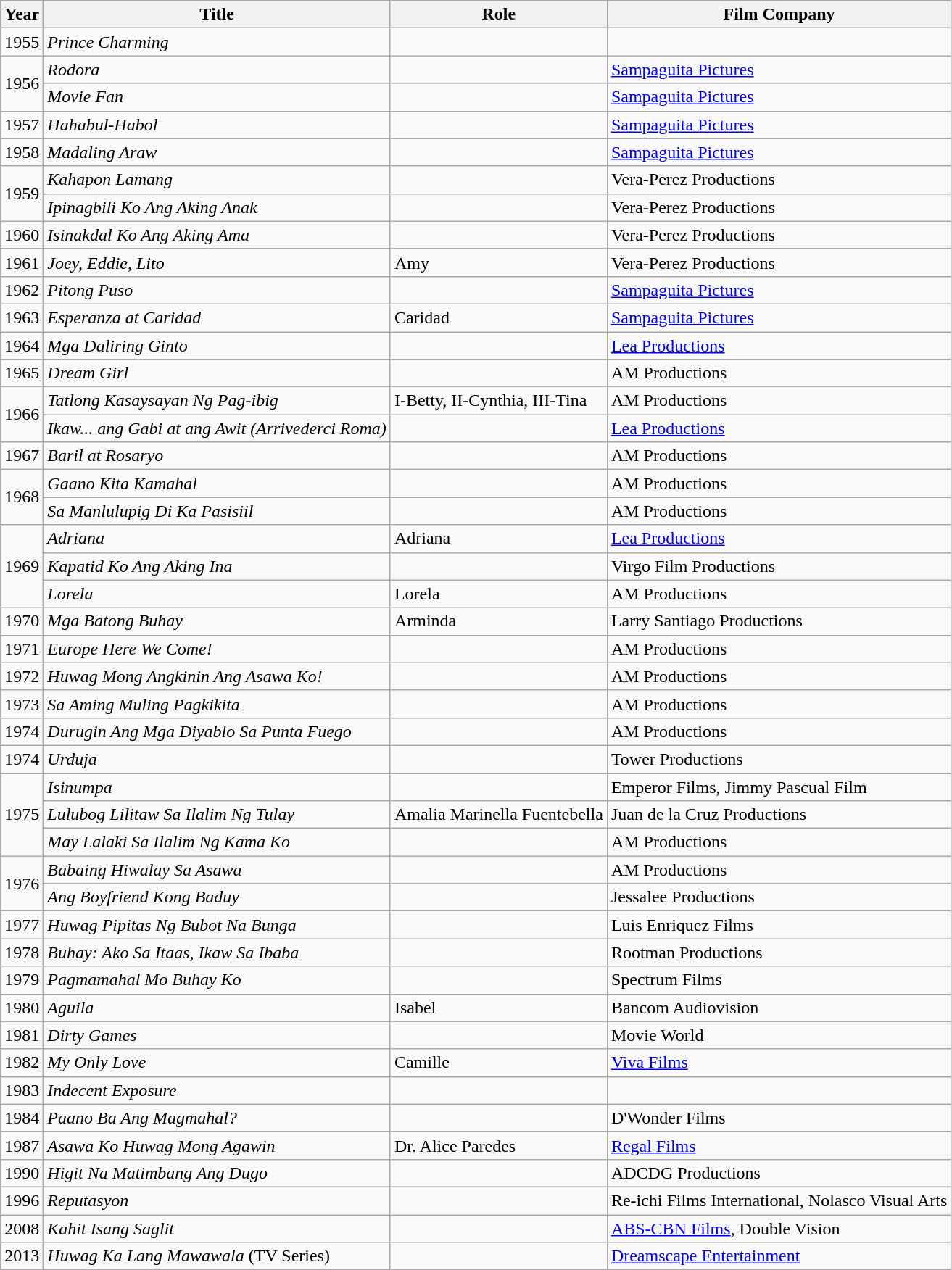<table class="wikitable">
<tr>
<th>Year</th>
<th>Title</th>
<th>Role</th>
<th>Film Company</th>
</tr>
<tr>
<td>1955</td>
<td><em>Prince Charming</em></td>
<td></td>
<td></td>
</tr>
<tr>
<td rowspan="2">1956</td>
<td><em>Rodora</em></td>
<td></td>
<td><a href='#'>Sampaguita Pictures</a></td>
</tr>
<tr>
<td><em>Movie Fan</em></td>
<td></td>
<td><a href='#'>Sampaguita Pictures</a></td>
</tr>
<tr>
<td>1957</td>
<td><em>Hahabul-Habol</em></td>
<td></td>
<td><a href='#'>Sampaguita Pictures</a></td>
</tr>
<tr>
<td>1958</td>
<td><em>Madaling Araw</em></td>
<td></td>
<td><a href='#'>Sampaguita Pictures</a></td>
</tr>
<tr>
<td rowspan="2">1959</td>
<td><em>Kahapon Lamang</em></td>
<td></td>
<td>Vera-Perez Productions</td>
</tr>
<tr>
<td><em>Ipinagbili Ko Ang Aking Anak</em></td>
<td></td>
<td>Vera-Perez Productions</td>
</tr>
<tr>
<td>1960</td>
<td><em>Isinakdal Ko Ang Aking Ama</em></td>
<td></td>
<td>Vera-Perez Productions</td>
</tr>
<tr>
<td>1961</td>
<td><em>Joey, Eddie, Lito</em></td>
<td>Amy</td>
<td>Vera-Perez Productions</td>
</tr>
<tr>
<td>1962</td>
<td><em>Pitong Puso</em></td>
<td></td>
<td><a href='#'>Sampaguita Pictures</a></td>
</tr>
<tr>
<td>1963</td>
<td><em>Esperanza at Caridad</em></td>
<td>Caridad</td>
<td><a href='#'>Sampaguita Pictures</a></td>
</tr>
<tr>
<td>1964</td>
<td><em>Mga Daliring Ginto</em></td>
<td></td>
<td><a href='#'>Lea Productions</a></td>
</tr>
<tr>
<td>1965</td>
<td><em>Dream Girl</em></td>
<td></td>
<td>AM Productions</td>
</tr>
<tr>
<td rowspan="2">1966</td>
<td><em>Tatlong Kasaysayan Ng Pag-ibig</em></td>
<td>I-Betty, II-Cynthia, III-Tina</td>
<td>AM Productions</td>
</tr>
<tr>
<td><em>Ikaw... ang Gabi at ang Awit (Arrivederci Roma)</em></td>
<td></td>
<td><a href='#'>Lea Productions</a> </td>
</tr>
<tr>
<td>1967</td>
<td><em>Baril at Rosaryo</em></td>
<td></td>
<td>AM Productions</td>
</tr>
<tr>
<td rowspan="2">1968</td>
<td><em>Gaano Kita Kamahal</em></td>
<td></td>
<td>AM Productions</td>
</tr>
<tr>
<td><em>Sa Manlulupig Di Ka Pasisiil</em></td>
<td></td>
<td>AM Productions</td>
</tr>
<tr>
<td rowspan="3">1969</td>
<td><em>Adriana</em></td>
<td>Adriana</td>
<td><a href='#'>Lea Productions</a> </td>
</tr>
<tr>
<td><em>Kapatid Ko Ang Aking Ina</em></td>
<td></td>
<td>Virgo Film Productions</td>
</tr>
<tr>
<td><em>Lorela</em></td>
<td>Lorela</td>
<td>AM Productions</td>
</tr>
<tr>
<td>1970</td>
<td><em>Mga Batong Buhay</em></td>
<td>Arminda</td>
<td>Larry Santiago Productions</td>
</tr>
<tr>
<td>1971</td>
<td><em>Europe Here We Come!</em></td>
<td></td>
<td>AM Productions</td>
</tr>
<tr>
<td>1972</td>
<td><em>Huwag Mong Angkinin Ang Asawa Ko!</em></td>
<td></td>
<td>AM Productions</td>
</tr>
<tr>
<td>1973</td>
<td><em>Sa Aming Muling Pagkikita</em></td>
<td></td>
<td>AM Productions</td>
</tr>
<tr>
<td>1974</td>
<td><em>Durugin Ang Mga Diyablo Sa Punta Fuego</em></td>
<td></td>
<td>AM Productions</td>
</tr>
<tr>
<td>1974</td>
<td><em>Urduja</em></td>
<td></td>
<td>Tower Productions</td>
</tr>
<tr>
<td rowspan="3">1975</td>
<td><em>Isinumpa</em></td>
<td></td>
<td>Emperor Films, Jimmy Pascual Film</td>
</tr>
<tr>
<td><em>Lulubog Lilitaw Sa Ilalim Ng Tulay</em></td>
<td>Amalia Marinella Fuentebella</td>
<td>Juan de la Cruz Productions</td>
</tr>
<tr>
<td><em>May Lalaki Sa Ilalim Ng Kama Ko</em></td>
<td></td>
<td>AM Productions</td>
</tr>
<tr>
<td rowspan="2">1976</td>
<td><em>Babaing Hiwalay Sa Asawa</em></td>
<td></td>
<td>AM Productions</td>
</tr>
<tr>
<td><em>Ang Boyfriend Kong Baduy</em></td>
<td></td>
<td>Jessalee Productions</td>
</tr>
<tr>
<td>1977</td>
<td><em>Huwag Pipitas Ng Bubot Na Bunga</em></td>
<td></td>
<td>Luis Enriquez Films</td>
</tr>
<tr>
<td>1978</td>
<td><em>Buhay: Ako Sa Itaas, Ikaw Sa Ibaba</em></td>
<td></td>
<td>Rootman Productions</td>
</tr>
<tr>
<td>1979</td>
<td><em>Pagmamahal Mo Buhay Ko</em></td>
<td></td>
<td>Spectrum Films</td>
</tr>
<tr>
<td>1980</td>
<td><em>Aguila</em></td>
<td>Isabel</td>
<td>Bancom Audiovision</td>
</tr>
<tr>
<td>1981</td>
<td><em>Dirty Games</em></td>
<td></td>
<td>Movie World</td>
</tr>
<tr>
<td>1982</td>
<td><em>My Only Love</em></td>
<td>Camille</td>
<td><a href='#'>Viva Films</a></td>
</tr>
<tr>
<td>1983</td>
<td><em>Indecent Exposure</em></td>
<td></td>
<td></td>
</tr>
<tr>
<td>1984</td>
<td><em>Paano Ba Ang Magmahal?</em></td>
<td></td>
<td>D'Wonder Films</td>
</tr>
<tr>
<td>1987</td>
<td><em>Asawa Ko Huwag Mong Agawin</em></td>
<td>Dr. Alice Paredes</td>
<td><a href='#'>Regal Films</a></td>
</tr>
<tr>
<td>1990</td>
<td><em>Higit Na Matimbang Ang Dugo</em></td>
<td></td>
<td>ADCDG Productions</td>
</tr>
<tr>
<td>1996</td>
<td><em>Reputasyon</em></td>
<td></td>
<td>Re-ichi Films International, Nolasco Visual Arts</td>
</tr>
<tr>
<td>2008</td>
<td><em>Kahit Isang Saglit</em></td>
<td></td>
<td><a href='#'>ABS-CBN Films</a>, Double Vision</td>
</tr>
<tr>
<td>2013</td>
<td><em>Huwag Ka Lang Mawawala</em> (TV Series)</td>
<td></td>
<td><a href='#'>Dreamscape Entertainment</a></td>
</tr>
</table>
